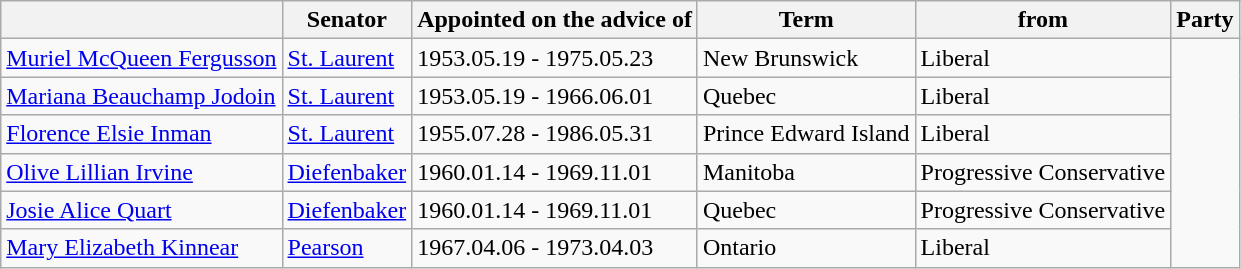<table class="sortable wikitable">
<tr>
<th></th>
<th>Senator</th>
<th>Appointed on the advice of</th>
<th>Term</th>
<th>from</th>
<th>Party</th>
</tr>
<tr>
<td><a href='#'>Muriel McQueen Fergusson</a></td>
<td><a href='#'>St. Laurent</a></td>
<td>1953.05.19 - 1975.05.23</td>
<td>New Brunswick</td>
<td>Liberal</td>
</tr>
<tr>
<td><a href='#'>Mariana Beauchamp Jodoin</a></td>
<td><a href='#'>St. Laurent</a></td>
<td>1953.05.19 - 1966.06.01</td>
<td>Quebec</td>
<td>Liberal</td>
</tr>
<tr>
<td><a href='#'>Florence Elsie Inman</a></td>
<td><a href='#'>St. Laurent</a></td>
<td>1955.07.28 - 1986.05.31</td>
<td>Prince Edward Island</td>
<td>Liberal</td>
</tr>
<tr>
<td><a href='#'>Olive Lillian Irvine</a></td>
<td><a href='#'>Diefenbaker</a></td>
<td>1960.01.14 - 1969.11.01</td>
<td>Manitoba</td>
<td>Progressive Conservative</td>
</tr>
<tr>
<td><a href='#'>Josie Alice Quart</a></td>
<td><a href='#'>Diefenbaker</a></td>
<td>1960.01.14 - 1969.11.01</td>
<td>Quebec</td>
<td>Progressive Conservative</td>
</tr>
<tr>
<td><a href='#'>Mary Elizabeth Kinnear</a></td>
<td><a href='#'>Pearson</a></td>
<td>1967.04.06 - 1973.04.03</td>
<td>Ontario</td>
<td>Liberal</td>
</tr>
</table>
